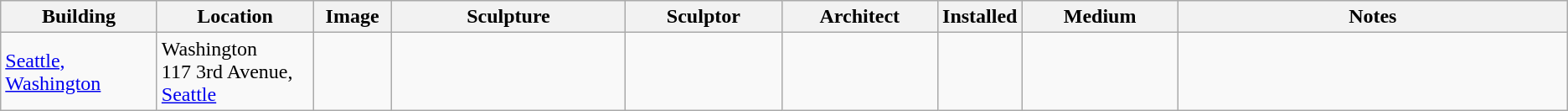<table class="wikitable sortable">
<tr>
<th width="10%">Building</th>
<th width="10%">Location</th>
<th width="5%">Image</th>
<th width="15%">Sculpture</th>
<th width="10%">Sculptor</th>
<th width="10%">Architect</th>
<th width="5%">Installed</th>
<th width="10%">Medium</th>
<th width="25%">Notes</th>
</tr>
<tr>
<td rowspan="4"><a href='#'>Seattle, Washington</a></td>
<td rowspan="4">Washington<br>117 3rd Avenue,<br><a href='#'>Seattle</a></td>
<td></td>
<td></td>
<td></td>
<td></td>
<td></td>
<td></td>
</tr>
</table>
